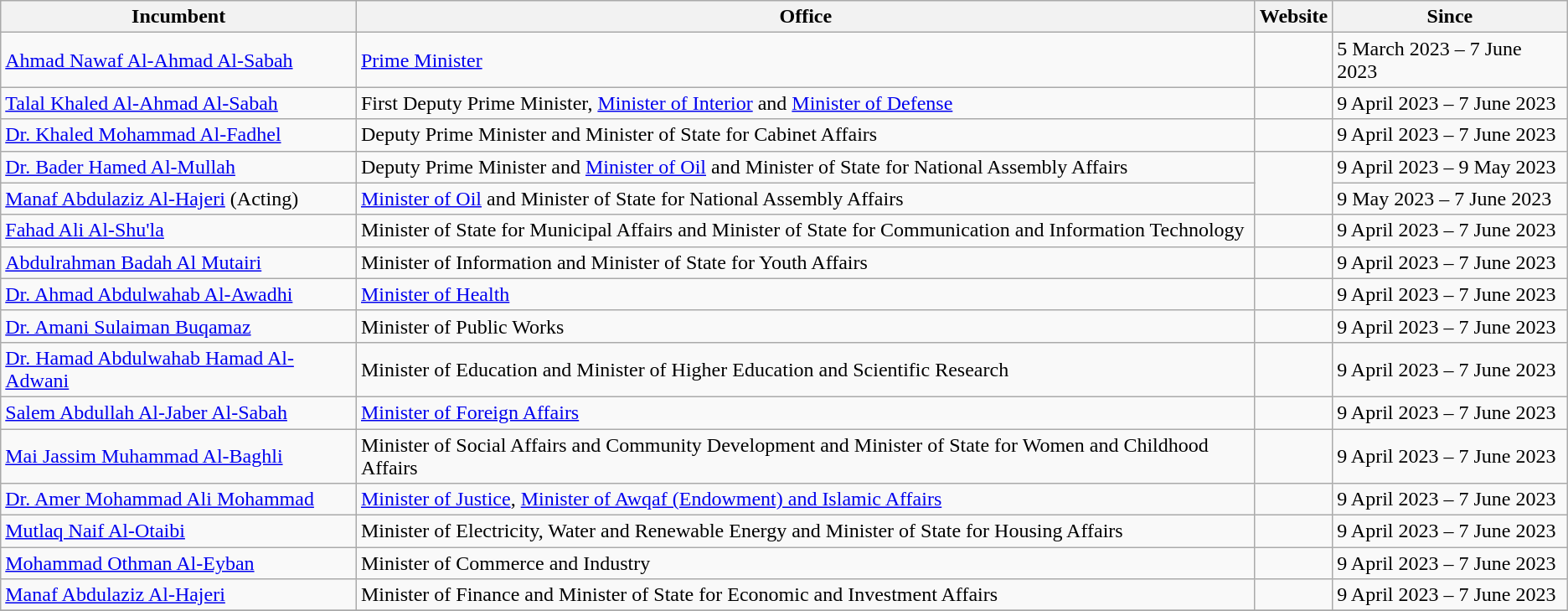<table class="wikitable">
<tr>
<th><strong>Incumbent</strong></th>
<th>Office</th>
<th>Website</th>
<th>Since</th>
</tr>
<tr>
<td><a href='#'>Ahmad Nawaf Al-Ahmad Al-Sabah</a></td>
<td><a href='#'>Prime Minister</a></td>
<td></td>
<td>5 March 2023 – 7 June 2023</td>
</tr>
<tr>
<td><a href='#'>Talal Khaled Al-Ahmad Al-Sabah</a></td>
<td>First Deputy Prime Minister, <a href='#'>Minister of Interior</a> and <a href='#'>Minister of Defense</a></td>
<td><br> </td>
<td>9 April 2023 – 7 June 2023</td>
</tr>
<tr>
<td><a href='#'>Dr. Khaled Mohammad Al-Fadhel</a></td>
<td>Deputy Prime Minister and Minister of State for Cabinet Affairs</td>
<td></td>
<td>9 April 2023 – 7 June 2023</td>
</tr>
<tr>
<td><a href='#'>Dr. Bader Hamed Al-Mullah</a></td>
<td>Deputy Prime Minister and <a href='#'>Minister of Oil</a> and Minister of State for National Assembly Affairs</td>
<td rowspan="2"><br></td>
<td>9 April 2023 – 9 May 2023</td>
</tr>
<tr>
<td><a href='#'>Manaf Abdulaziz Al-Hajeri</a> (Acting)</td>
<td><a href='#'>Minister of Oil</a> and Minister of State for National Assembly Affairs</td>
<td>9 May 2023 – 7 June 2023</td>
</tr>
<tr>
<td><a href='#'>Fahad Ali Al-Shu'la</a></td>
<td>Minister of State for Municipal Affairs and Minister of State for Communication and Information Technology</td>
<td><br></td>
<td>9 April 2023 – 7 June 2023</td>
</tr>
<tr>
<td><a href='#'>Abdulrahman Badah Al Mutairi</a></td>
<td>Minister of Information and Minister of State for Youth Affairs</td>
<td><br></td>
<td>9 April 2023 – 7 June 2023</td>
</tr>
<tr>
<td><a href='#'>Dr. Ahmad Abdulwahab Al-Awadhi</a></td>
<td><a href='#'>Minister of Health</a></td>
<td></td>
<td>9 April 2023 – 7 June 2023</td>
</tr>
<tr>
<td><a href='#'>Dr. Amani Sulaiman Buqamaz</a></td>
<td>Minister of Public Works</td>
<td></td>
<td>9 April 2023 – 7 June 2023</td>
</tr>
<tr>
<td><a href='#'>Dr. Hamad Abdulwahab Hamad Al-Adwani</a></td>
<td>Minister of Education and Minister of Higher Education and Scientific Research</td>
<td></td>
<td>9 April 2023 – 7 June 2023</td>
</tr>
<tr>
<td><a href='#'>Salem Abdullah Al-Jaber Al-Sabah</a></td>
<td><a href='#'>Minister of Foreign Affairs</a></td>
<td></td>
<td>9 April 2023 – 7 June 2023</td>
</tr>
<tr>
<td><a href='#'>Mai Jassim Muhammad Al-Baghli</a></td>
<td>Minister of Social Affairs and Community Development and Minister of State for Women and Childhood Affairs</td>
<td></td>
<td>9 April 2023 – 7 June 2023</td>
</tr>
<tr>
<td><a href='#'>Dr. Amer Mohammad Ali Mohammad</a></td>
<td><a href='#'>Minister of Justice</a>, <a href='#'>Minister of Awqaf (Endowment) and Islamic Affairs</a></td>
<td><br></td>
<td>9 April 2023 – 7 June 2023</td>
</tr>
<tr>
<td><a href='#'>Mutlaq Naif Al-Otaibi</a></td>
<td>Minister of Electricity, Water and Renewable Energy and Minister of State for Housing Affairs</td>
<td><br></td>
<td>9 April 2023 – 7 June 2023</td>
</tr>
<tr>
<td><a href='#'>Mohammad Othman Al-Eyban</a></td>
<td>Minister of Commerce and Industry</td>
<td></td>
<td>9 April 2023 – 7 June 2023</td>
</tr>
<tr>
<td><a href='#'>Manaf Abdulaziz Al-Hajeri</a></td>
<td>Minister of Finance and Minister of State for Economic and Investment Affairs</td>
<td></td>
<td>9 April 2023 – 7 June 2023</td>
</tr>
<tr>
</tr>
</table>
